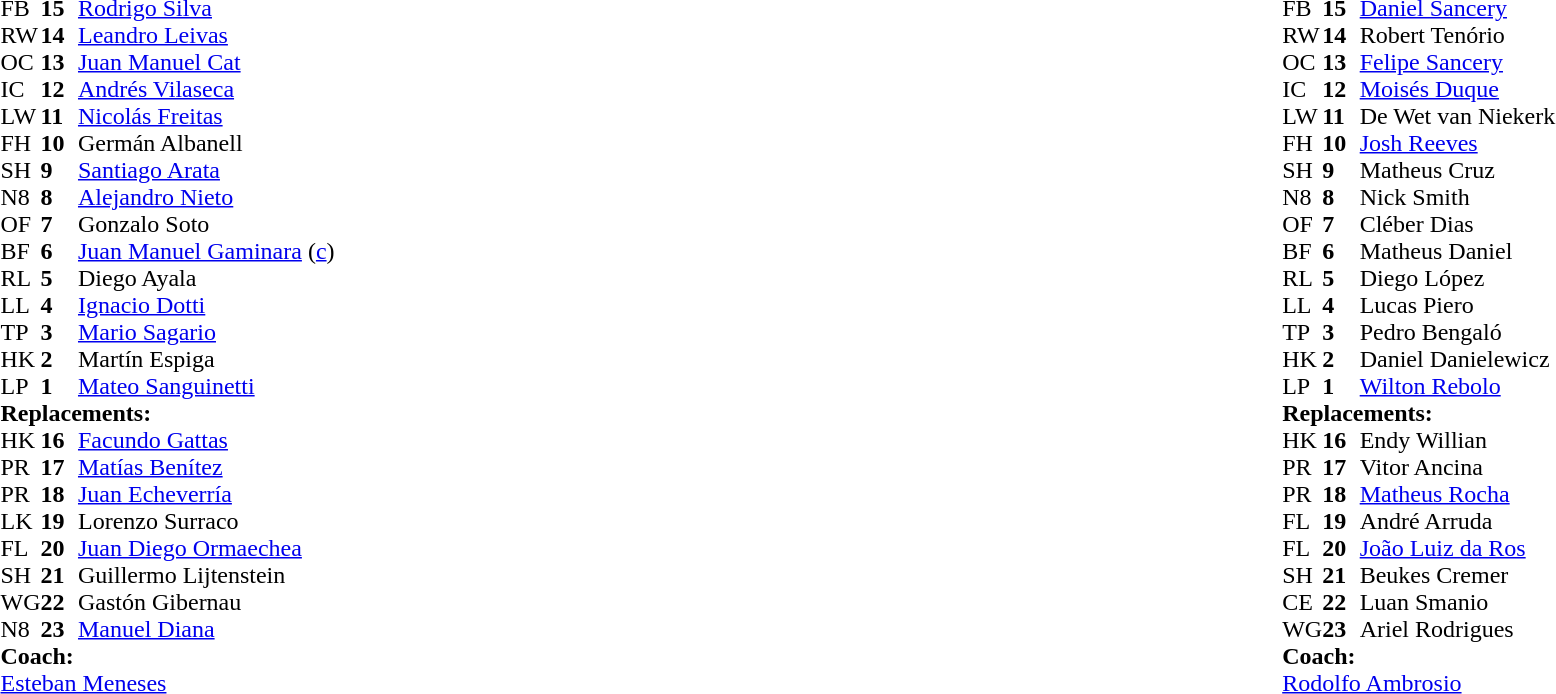<table style="width:100%">
<tr>
<td style="vertical-align:top; width:50%"><br><table cellspacing="0" cellpadding="0">
<tr>
<th width="25"></th>
<th width="25"></th>
</tr>
<tr>
<td>FB</td>
<td><strong>15</strong></td>
<td><a href='#'>Rodrigo Silva</a></td>
</tr>
<tr>
<td>RW</td>
<td><strong>14</strong></td>
<td><a href='#'>Leandro Leivas</a></td>
</tr>
<tr>
<td>OC</td>
<td><strong>13</strong></td>
<td><a href='#'>Juan Manuel Cat</a></td>
</tr>
<tr>
<td>IC</td>
<td><strong>12</strong></td>
<td><a href='#'>Andrés Vilaseca</a></td>
<td></td>
<td></td>
</tr>
<tr>
<td>LW</td>
<td><strong>11</strong></td>
<td><a href='#'>Nicolás Freitas</a></td>
</tr>
<tr>
<td>FH</td>
<td><strong>10</strong></td>
<td>Germán Albanell</td>
</tr>
<tr>
<td>SH</td>
<td><strong>9</strong></td>
<td><a href='#'>Santiago Arata</a></td>
<td></td>
<td></td>
</tr>
<tr>
<td>N8</td>
<td><strong>8</strong></td>
<td><a href='#'>Alejandro Nieto</a></td>
</tr>
<tr>
<td>OF</td>
<td><strong>7</strong></td>
<td>Gonzalo Soto</td>
<td></td>
<td></td>
</tr>
<tr>
<td>BF</td>
<td><strong>6</strong></td>
<td><a href='#'>Juan Manuel Gaminara</a> (<a href='#'>c</a>)</td>
<td></td>
<td></td>
</tr>
<tr>
<td>RL</td>
<td><strong>5</strong></td>
<td>Diego Ayala</td>
<td></td>
<td></td>
</tr>
<tr>
<td>LL</td>
<td><strong>4</strong></td>
<td><a href='#'>Ignacio Dotti</a></td>
</tr>
<tr>
<td>TP</td>
<td><strong>3</strong></td>
<td><a href='#'>Mario Sagario</a></td>
<td></td>
<td></td>
</tr>
<tr>
<td>HK</td>
<td><strong>2</strong></td>
<td>Martín Espiga</td>
<td></td>
<td></td>
</tr>
<tr>
<td>LP</td>
<td><strong>1</strong></td>
<td><a href='#'>Mateo Sanguinetti</a></td>
<td></td>
<td></td>
</tr>
<tr>
<td colspan=3><strong>Replacements:</strong></td>
</tr>
<tr>
<td>HK</td>
<td><strong>16</strong></td>
<td><a href='#'>Facundo Gattas</a></td>
<td></td>
<td></td>
</tr>
<tr>
<td>PR</td>
<td><strong>17</strong></td>
<td><a href='#'>Matías Benítez</a></td>
<td></td>
<td></td>
</tr>
<tr>
<td>PR</td>
<td><strong>18</strong></td>
<td><a href='#'>Juan Echeverría</a></td>
<td></td>
<td></td>
</tr>
<tr>
<td>LK</td>
<td><strong>19</strong></td>
<td>Lorenzo Surraco</td>
<td></td>
<td></td>
</tr>
<tr>
<td>FL</td>
<td><strong>20</strong></td>
<td><a href='#'>Juan Diego Ormaechea</a></td>
<td></td>
<td></td>
</tr>
<tr>
<td>SH</td>
<td><strong>21</strong></td>
<td>Guillermo Lijtenstein</td>
<td></td>
<td></td>
</tr>
<tr>
<td>WG</td>
<td><strong>22</strong></td>
<td>Gastón Gibernau</td>
<td></td>
<td></td>
</tr>
<tr>
<td>N8</td>
<td><strong>23</strong></td>
<td><a href='#'>Manuel Diana</a></td>
<td></td>
<td></td>
</tr>
<tr>
<td colspan=3><strong>Coach:</strong></td>
</tr>
<tr>
<td colspan="4"> <a href='#'>Esteban Meneses</a></td>
</tr>
</table>
</td>
<td style="vertical-align:top"></td>
<td style="vertical-align:top; width:50%"><br><table cellspacing="0" cellpadding="0" style="margin:auto">
<tr>
<th width="25"></th>
<th width="25"></th>
</tr>
<tr>
<td>FB</td>
<td><strong>15</strong></td>
<td><a href='#'>Daniel Sancery</a></td>
</tr>
<tr>
<td>RW</td>
<td><strong>14</strong></td>
<td>Robert Tenório</td>
<td></td>
<td></td>
<td></td>
</tr>
<tr>
<td>OC</td>
<td><strong>13</strong></td>
<td><a href='#'>Felipe Sancery</a></td>
<td></td>
<td></td>
<td></td>
</tr>
<tr>
<td>IC</td>
<td><strong>12</strong></td>
<td><a href='#'>Moisés Duque</a></td>
</tr>
<tr>
<td>LW</td>
<td><strong>11</strong></td>
<td>De Wet van Niekerk</td>
</tr>
<tr>
<td>FH</td>
<td><strong>10</strong></td>
<td><a href='#'>Josh Reeves</a></td>
</tr>
<tr>
<td>SH</td>
<td><strong>9</strong></td>
<td>Matheus Cruz</td>
<td></td>
<td></td>
<td></td>
</tr>
<tr>
<td>N8</td>
<td><strong>8</strong></td>
<td>Nick Smith</td>
<td></td>
<td></td>
<td></td>
</tr>
<tr>
<td>OF</td>
<td><strong>7</strong></td>
<td>Cléber Dias</td>
<td></td>
<td></td>
<td></td>
</tr>
<tr>
<td>BF</td>
<td><strong>6</strong></td>
<td>Matheus Daniel</td>
<td></td>
<td></td>
</tr>
<tr>
<td>RL</td>
<td><strong>5</strong></td>
<td>Diego López</td>
</tr>
<tr>
<td>LL</td>
<td><strong>4</strong></td>
<td>Lucas Piero</td>
</tr>
<tr>
<td>TP</td>
<td><strong>3</strong></td>
<td>Pedro Bengaló</td>
<td></td>
<td></td>
<td></td>
</tr>
<tr>
<td>HK</td>
<td><strong>2</strong></td>
<td>Daniel Danielewicz</td>
<td></td>
<td></td>
</tr>
<tr>
<td>LP</td>
<td><strong>1</strong></td>
<td><a href='#'>Wilton Rebolo</a></td>
</tr>
<tr>
<td colspan=3><strong>Replacements:</strong></td>
</tr>
<tr>
<td>HK</td>
<td><strong>16</strong></td>
<td>Endy Willian</td>
<td></td>
</tr>
<tr>
<td>PR</td>
<td><strong>17</strong></td>
<td>Vitor Ancina</td>
<td></td>
<td></td>
<td></td>
</tr>
<tr>
<td>PR</td>
<td><strong>18</strong></td>
<td><a href='#'>Matheus Rocha</a></td>
<td></td>
<td></td>
</tr>
<tr>
<td>FL</td>
<td><strong>19</strong></td>
<td>André Arruda</td>
<td></td>
<td></td>
<td></td>
</tr>
<tr>
<td>FL</td>
<td><strong>20</strong></td>
<td><a href='#'>João Luiz da Ros</a></td>
<td></td>
<td></td>
<td></td>
</tr>
<tr>
<td>SH</td>
<td><strong>21</strong></td>
<td>Beukes Cremer</td>
<td></td>
<td></td>
<td></td>
</tr>
<tr>
<td>CE</td>
<td><strong>22</strong></td>
<td>Luan Smanio</td>
<td></td>
<td></td>
<td></td>
</tr>
<tr>
<td>WG</td>
<td><strong>23</strong></td>
<td>Ariel Rodrigues</td>
<td></td>
<td></td>
<td></td>
</tr>
<tr>
<td colspan=3><strong>Coach:</strong></td>
</tr>
<tr>
<td colspan="4"> <a href='#'>Rodolfo Ambrosio</a></td>
</tr>
</table>
</td>
</tr>
</table>
